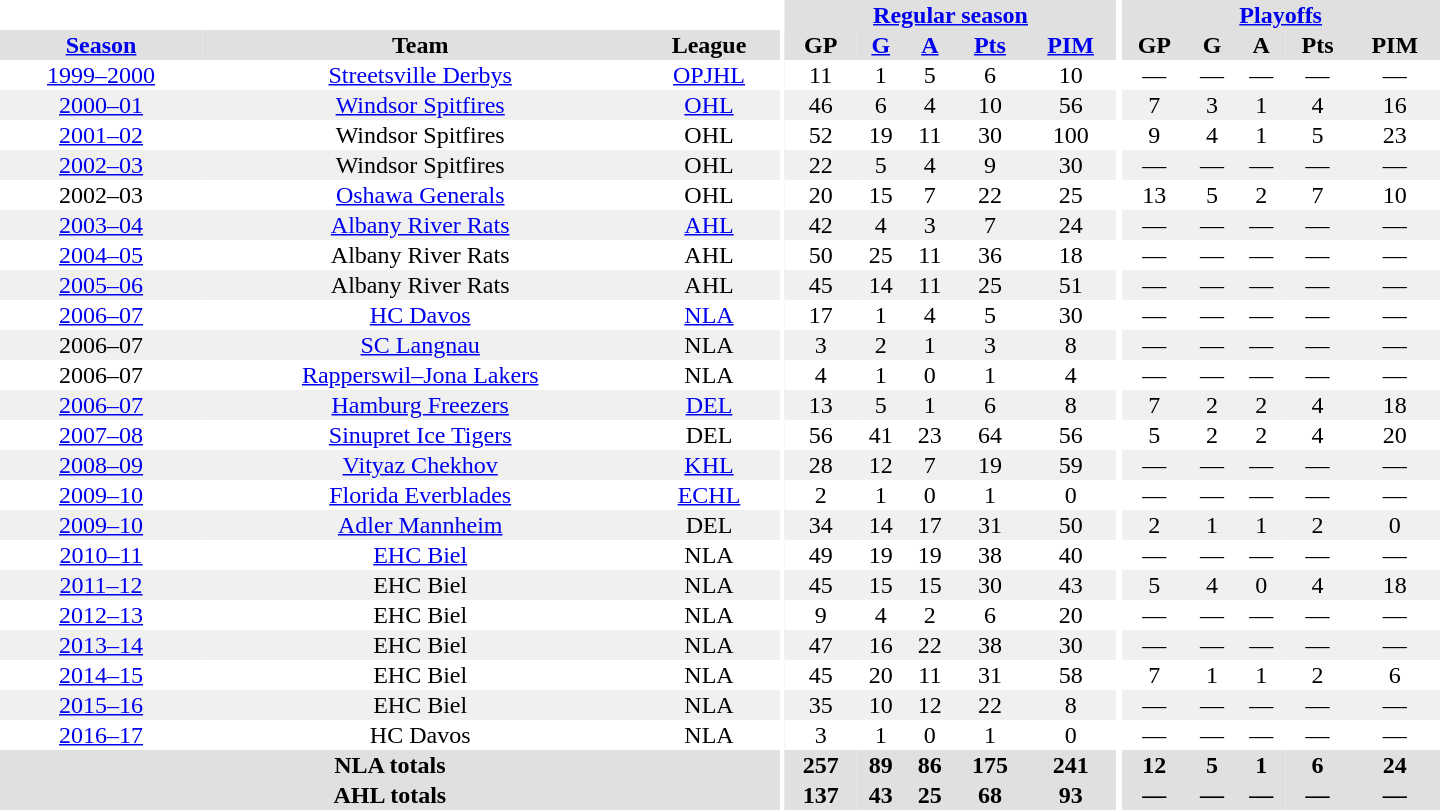<table border="0" cellpadding="1" cellspacing="0" style="text-align:center; width:60em">
<tr bgcolor="#e0e0e0">
<th colspan="3" bgcolor="#ffffff"></th>
<th rowspan="99" bgcolor="#ffffff"></th>
<th colspan="5"><a href='#'>Regular season</a></th>
<th rowspan="99" bgcolor="#ffffff"></th>
<th colspan="5"><a href='#'>Playoffs</a></th>
</tr>
<tr bgcolor="#e0e0e0">
<th><a href='#'>Season</a></th>
<th>Team</th>
<th>League</th>
<th>GP</th>
<th><a href='#'>G</a></th>
<th><a href='#'>A</a></th>
<th><a href='#'>Pts</a></th>
<th><a href='#'>PIM</a></th>
<th>GP</th>
<th>G</th>
<th>A</th>
<th>Pts</th>
<th>PIM</th>
</tr>
<tr>
<td><a href='#'>1999–2000</a></td>
<td><a href='#'>Streetsville Derbys</a></td>
<td><a href='#'>OPJHL</a></td>
<td>11</td>
<td>1</td>
<td>5</td>
<td>6</td>
<td>10</td>
<td>—</td>
<td>—</td>
<td>—</td>
<td>—</td>
<td>—</td>
</tr>
<tr bgcolor="#f0f0f0">
<td><a href='#'>2000–01</a></td>
<td><a href='#'>Windsor Spitfires</a></td>
<td><a href='#'>OHL</a></td>
<td>46</td>
<td>6</td>
<td>4</td>
<td>10</td>
<td>56</td>
<td>7</td>
<td>3</td>
<td>1</td>
<td>4</td>
<td>16</td>
</tr>
<tr>
<td><a href='#'>2001–02</a></td>
<td>Windsor Spitfires</td>
<td>OHL</td>
<td>52</td>
<td>19</td>
<td>11</td>
<td>30</td>
<td>100</td>
<td>9</td>
<td>4</td>
<td>1</td>
<td>5</td>
<td>23</td>
</tr>
<tr bgcolor="#f0f0f0">
<td><a href='#'>2002–03</a></td>
<td>Windsor Spitfires</td>
<td>OHL</td>
<td>22</td>
<td>5</td>
<td>4</td>
<td>9</td>
<td>30</td>
<td>—</td>
<td>—</td>
<td>—</td>
<td>—</td>
<td>—</td>
</tr>
<tr>
<td>2002–03</td>
<td><a href='#'>Oshawa Generals</a></td>
<td>OHL</td>
<td>20</td>
<td>15</td>
<td>7</td>
<td>22</td>
<td>25</td>
<td>13</td>
<td>5</td>
<td>2</td>
<td>7</td>
<td>10</td>
</tr>
<tr bgcolor="#f0f0f0">
<td><a href='#'>2003–04</a></td>
<td><a href='#'>Albany River Rats</a></td>
<td><a href='#'>AHL</a></td>
<td>42</td>
<td>4</td>
<td>3</td>
<td>7</td>
<td>24</td>
<td>—</td>
<td>—</td>
<td>—</td>
<td>—</td>
<td>—</td>
</tr>
<tr>
<td><a href='#'>2004–05</a></td>
<td>Albany River Rats</td>
<td>AHL</td>
<td>50</td>
<td>25</td>
<td>11</td>
<td>36</td>
<td>18</td>
<td>—</td>
<td>—</td>
<td>—</td>
<td>—</td>
<td>—</td>
</tr>
<tr bgcolor="#f0f0f0">
<td><a href='#'>2005–06</a></td>
<td>Albany River Rats</td>
<td>AHL</td>
<td>45</td>
<td>14</td>
<td>11</td>
<td>25</td>
<td>51</td>
<td>—</td>
<td>—</td>
<td>—</td>
<td>—</td>
<td>—</td>
</tr>
<tr>
<td><a href='#'>2006–07</a></td>
<td><a href='#'>HC Davos</a></td>
<td><a href='#'>NLA</a></td>
<td>17</td>
<td>1</td>
<td>4</td>
<td>5</td>
<td>30</td>
<td>—</td>
<td>—</td>
<td>—</td>
<td>—</td>
<td>—</td>
</tr>
<tr bgcolor="#f0f0f0">
<td>2006–07</td>
<td><a href='#'>SC Langnau</a></td>
<td>NLA</td>
<td>3</td>
<td>2</td>
<td>1</td>
<td>3</td>
<td>8</td>
<td>—</td>
<td>—</td>
<td>—</td>
<td>—</td>
<td>—</td>
</tr>
<tr>
<td>2006–07</td>
<td><a href='#'>Rapperswil–Jona Lakers</a></td>
<td>NLA</td>
<td>4</td>
<td>1</td>
<td>0</td>
<td>1</td>
<td>4</td>
<td>—</td>
<td>—</td>
<td>—</td>
<td>—</td>
<td>—</td>
</tr>
<tr bgcolor="#f0f0f0">
<td><a href='#'>2006–07</a></td>
<td><a href='#'>Hamburg Freezers</a></td>
<td><a href='#'>DEL</a></td>
<td>13</td>
<td>5</td>
<td>1</td>
<td>6</td>
<td>8</td>
<td>7</td>
<td>2</td>
<td>2</td>
<td>4</td>
<td>18</td>
</tr>
<tr>
<td><a href='#'>2007–08</a></td>
<td><a href='#'>Sinupret Ice Tigers</a></td>
<td>DEL</td>
<td>56</td>
<td>41</td>
<td>23</td>
<td>64</td>
<td>56</td>
<td>5</td>
<td>2</td>
<td>2</td>
<td>4</td>
<td>20</td>
</tr>
<tr bgcolor="#f0f0f0">
<td><a href='#'>2008–09</a></td>
<td><a href='#'>Vityaz Chekhov</a></td>
<td><a href='#'>KHL</a></td>
<td>28</td>
<td>12</td>
<td>7</td>
<td>19</td>
<td>59</td>
<td>—</td>
<td>—</td>
<td>—</td>
<td>—</td>
<td>—</td>
</tr>
<tr>
<td><a href='#'>2009–10</a></td>
<td><a href='#'>Florida Everblades</a></td>
<td><a href='#'>ECHL</a></td>
<td>2</td>
<td>1</td>
<td>0</td>
<td>1</td>
<td>0</td>
<td>—</td>
<td>—</td>
<td>—</td>
<td>—</td>
<td>—</td>
</tr>
<tr bgcolor="#f0f0f0">
<td><a href='#'>2009–10</a></td>
<td><a href='#'>Adler Mannheim</a></td>
<td>DEL</td>
<td>34</td>
<td>14</td>
<td>17</td>
<td>31</td>
<td>50</td>
<td>2</td>
<td>1</td>
<td>1</td>
<td>2</td>
<td>0</td>
</tr>
<tr>
<td><a href='#'>2010–11</a></td>
<td><a href='#'>EHC Biel</a></td>
<td>NLA</td>
<td>49</td>
<td>19</td>
<td>19</td>
<td>38</td>
<td>40</td>
<td>—</td>
<td>—</td>
<td>—</td>
<td>—</td>
<td>—</td>
</tr>
<tr bgcolor="#f0f0f0">
<td><a href='#'>2011–12</a></td>
<td>EHC Biel</td>
<td>NLA</td>
<td>45</td>
<td>15</td>
<td>15</td>
<td>30</td>
<td>43</td>
<td>5</td>
<td>4</td>
<td>0</td>
<td>4</td>
<td>18</td>
</tr>
<tr>
<td><a href='#'>2012–13</a></td>
<td>EHC Biel</td>
<td>NLA</td>
<td>9</td>
<td>4</td>
<td>2</td>
<td>6</td>
<td>20</td>
<td>—</td>
<td>—</td>
<td>—</td>
<td>—</td>
<td>—</td>
</tr>
<tr bgcolor="#f0f0f0">
<td><a href='#'>2013–14</a></td>
<td>EHC Biel</td>
<td>NLA</td>
<td>47</td>
<td>16</td>
<td>22</td>
<td>38</td>
<td>30</td>
<td>—</td>
<td>—</td>
<td>—</td>
<td>—</td>
<td>—</td>
</tr>
<tr>
<td><a href='#'>2014–15</a></td>
<td>EHC Biel</td>
<td>NLA</td>
<td>45</td>
<td>20</td>
<td>11</td>
<td>31</td>
<td>58</td>
<td>7</td>
<td>1</td>
<td>1</td>
<td>2</td>
<td>6</td>
</tr>
<tr bgcolor="#f0f0f0">
<td><a href='#'>2015–16</a></td>
<td>EHC Biel</td>
<td>NLA</td>
<td>35</td>
<td>10</td>
<td>12</td>
<td>22</td>
<td>8</td>
<td>—</td>
<td>—</td>
<td>—</td>
<td>—</td>
<td>—</td>
</tr>
<tr>
<td><a href='#'>2016–17</a></td>
<td>HC Davos</td>
<td>NLA</td>
<td>3</td>
<td>1</td>
<td>0</td>
<td>1</td>
<td>0</td>
<td>—</td>
<td>—</td>
<td>—</td>
<td>—</td>
<td>—</td>
</tr>
<tr bgcolor="#e0e0e0">
<th colspan="3">NLA totals</th>
<th>257</th>
<th>89</th>
<th>86</th>
<th>175</th>
<th>241</th>
<th>12</th>
<th>5</th>
<th>1</th>
<th>6</th>
<th>24</th>
</tr>
<tr bgcolor="#e0e0e0">
<th colspan="3">AHL totals</th>
<th>137</th>
<th>43</th>
<th>25</th>
<th>68</th>
<th>93</th>
<th>—</th>
<th>—</th>
<th>—</th>
<th>—</th>
<th>—</th>
</tr>
</table>
